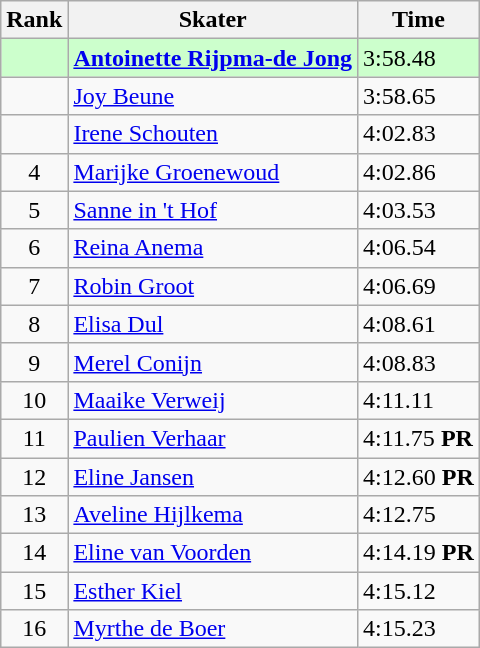<table class="wikitable">
<tr>
<th>Rank</th>
<th>Skater</th>
<th>Time</th>
</tr>
<tr bgcolor=ccffcc>
<td style="text-align:center"></td>
<td><strong><a href='#'>Antoinette Rijpma-de Jong</a></strong></td>
<td>3:58.48</td>
</tr>
<tr>
<td style="text-align:center"></td>
<td><a href='#'>Joy Beune</a></td>
<td>3:58.65</td>
</tr>
<tr>
<td style="text-align:center"></td>
<td><a href='#'>Irene Schouten</a></td>
<td>4:02.83</td>
</tr>
<tr>
<td style="text-align:center">4</td>
<td><a href='#'>Marijke Groenewoud</a></td>
<td>4:02.86</td>
</tr>
<tr>
<td style="text-align:center">5</td>
<td><a href='#'>Sanne in 't Hof</a></td>
<td>4:03.53</td>
</tr>
<tr>
<td style="text-align:center">6</td>
<td><a href='#'>Reina Anema</a></td>
<td>4:06.54</td>
</tr>
<tr>
<td style="text-align:center">7</td>
<td><a href='#'>Robin Groot</a></td>
<td>4:06.69</td>
</tr>
<tr>
<td style="text-align:center">8</td>
<td><a href='#'>Elisa Dul</a></td>
<td>4:08.61</td>
</tr>
<tr>
<td style="text-align:center">9</td>
<td><a href='#'>Merel Conijn</a></td>
<td>4:08.83</td>
</tr>
<tr>
<td style="text-align:center">10</td>
<td><a href='#'>Maaike Verweij</a></td>
<td>4:11.11</td>
</tr>
<tr>
<td style="text-align:center">11</td>
<td><a href='#'>Paulien Verhaar</a></td>
<td>4:11.75 <strong>PR</strong></td>
</tr>
<tr>
<td style="text-align:center">12</td>
<td><a href='#'>Eline Jansen</a></td>
<td>4:12.60 <strong>PR</strong></td>
</tr>
<tr>
<td style="text-align:center">13</td>
<td><a href='#'>Aveline Hijlkema</a></td>
<td>4:12.75</td>
</tr>
<tr>
<td style="text-align:center">14</td>
<td><a href='#'>Eline van Voorden</a></td>
<td>4:14.19 <strong>PR</strong></td>
</tr>
<tr>
<td style="text-align:center">15</td>
<td><a href='#'>Esther Kiel</a></td>
<td>4:15.12</td>
</tr>
<tr>
<td style="text-align:center">16</td>
<td><a href='#'>Myrthe de Boer</a></td>
<td>4:15.23</td>
</tr>
</table>
